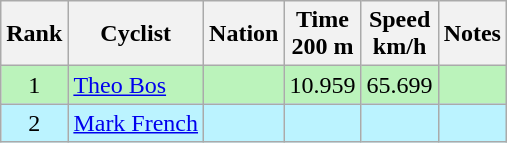<table class="wikitable sortable" style="text-align:center;">
<tr>
<th>Rank</th>
<th>Cyclist</th>
<th>Nation</th>
<th>Time<br>200 m</th>
<th>Speed<br>km/h</th>
<th>Notes</th>
</tr>
<tr bgcolor=bbf3bb>
<td>1</td>
<td align=left><a href='#'>Theo Bos</a></td>
<td align=left></td>
<td>10.959</td>
<td>65.699</td>
<td></td>
</tr>
<tr bgcolor=bbf3ff>
<td>2</td>
<td align=left><a href='#'>Mark French</a></td>
<td align=left></td>
<td></td>
<td></td>
<td></td>
</tr>
</table>
